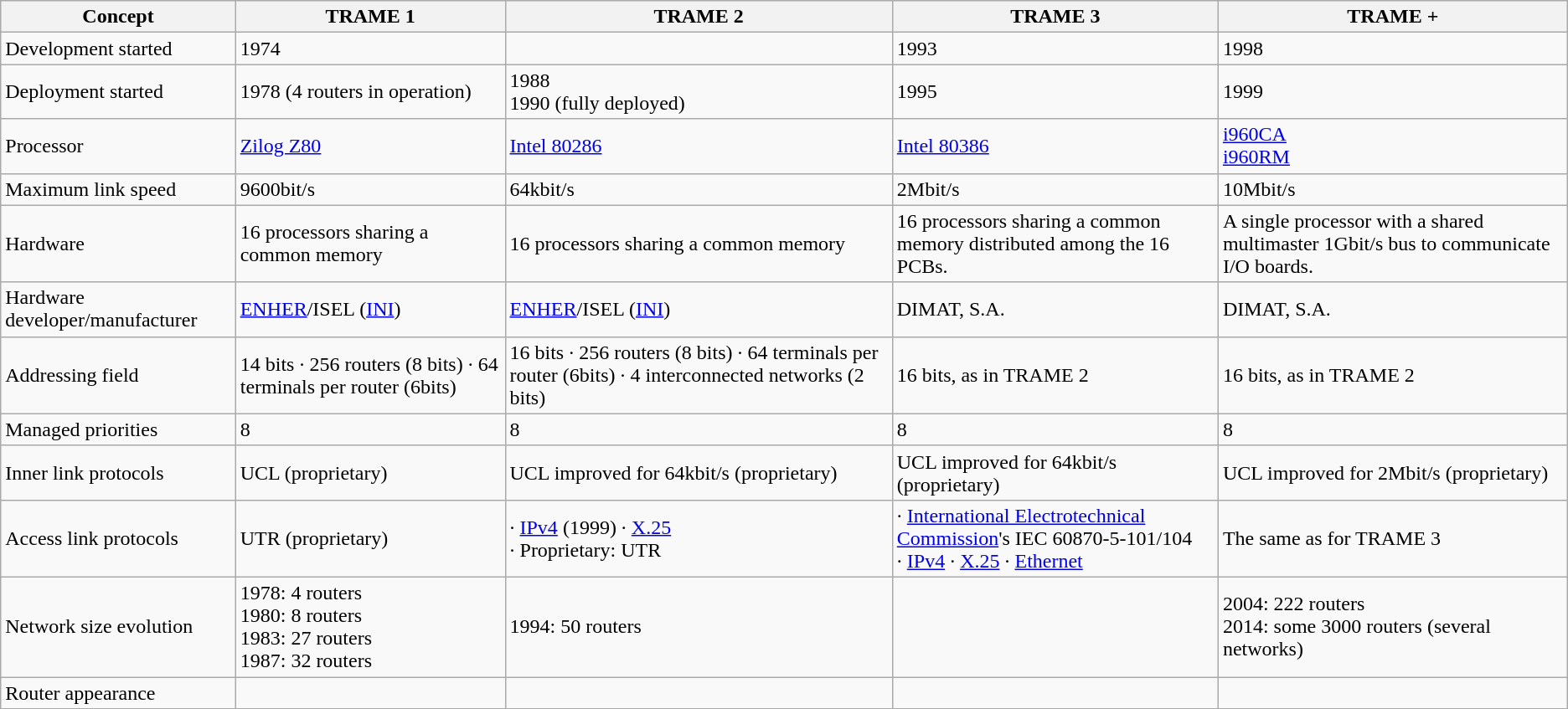<table class="wikitable">
<tr>
<th>Concept</th>
<th>TRAME 1</th>
<th>TRAME 2</th>
<th>TRAME 3</th>
<th>TRAME +</th>
</tr>
<tr>
<td>Development started</td>
<td>1974</td>
<td></td>
<td>1993</td>
<td>1998</td>
</tr>
<tr>
<td>Deployment started</td>
<td>1978 (4 routers in operation)</td>
<td>1988<br>1990 (fully deployed)</td>
<td>1995</td>
<td>1999</td>
</tr>
<tr>
<td>Processor</td>
<td><a href='#'>Zilog Z80</a></td>
<td><a href='#'>Intel 80286</a></td>
<td><a href='#'>Intel 80386</a></td>
<td><a href='#'>i960CA</a><br><a href='#'>i960RM</a></td>
</tr>
<tr>
<td>Maximum link speed</td>
<td>9600bit/s</td>
<td>64kbit/s</td>
<td>2Mbit/s</td>
<td>10Mbit/s</td>
</tr>
<tr>
<td>Hardware</td>
<td>16 processors sharing a common memory</td>
<td>16 processors sharing a common memory</td>
<td>16 processors sharing a common memory distributed among the 16 PCBs.</td>
<td>A single processor with a shared multimaster 1Gbit/s bus to communicate I/O boards.</td>
</tr>
<tr>
<td>Hardware developer/manufacturer</td>
<td><a href='#'>ENHER</a>/ISEL (<a href='#'>INI</a>)</td>
<td><a href='#'>ENHER</a>/ISEL (<a href='#'>INI</a>)</td>
<td>DIMAT, S.A.</td>
<td>DIMAT, S.A.</td>
</tr>
<tr>
<td>Addressing field</td>
<td>14 bits    · 256 routers (8 bits) · 64 terminals per router (6bits)</td>
<td>16 bits    · 256 routers (8 bits) · 64 terminals per router (6bits) · 4 interconnected networks (2 bits)</td>
<td>16 bits, as in TRAME 2</td>
<td>16 bits, as in TRAME 2</td>
</tr>
<tr>
<td>Managed priorities</td>
<td>8</td>
<td>8</td>
<td>8</td>
<td>8</td>
</tr>
<tr>
<td>Inner link protocols</td>
<td>UCL (proprietary)</td>
<td>UCL improved for 64kbit/s (proprietary)</td>
<td>UCL improved for 64kbit/s (proprietary)</td>
<td>UCL improved for 2Mbit/s (proprietary)</td>
</tr>
<tr>
<td>Access link protocols</td>
<td>UTR (proprietary)</td>
<td>· <a href='#'>IPv4</a> (1999) · <a href='#'>X.25</a><br>· Proprietary: UTR</td>
<td>· <a href='#'>International Electrotechnical Commission</a>'s IEC 60870-5-101/104<br>· <a href='#'>IPv4</a>     · <a href='#'>X.25</a>     · <a href='#'>Ethernet</a></td>
<td>The same as for TRAME 3</td>
</tr>
<tr>
<td>Network size evolution</td>
<td>1978: 4 routers<br>1980: 8 routers<br>1983: 27 routers<br>1987: 32 routers</td>
<td>1994: 50 routers</td>
<td></td>
<td>2004: 222 routers<br>2014: some 3000 routers (several networks)</td>
</tr>
<tr>
<td>Router appearance</td>
<td></td>
<td></td>
<td></td>
<td></td>
</tr>
</table>
